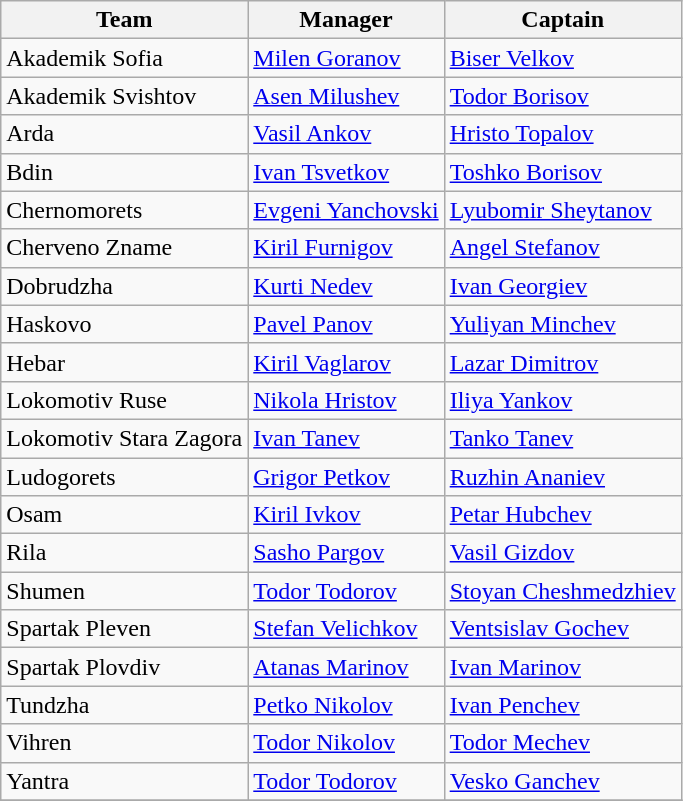<table class="wikitable sortable" style="text-align: left;">
<tr>
<th>Team</th>
<th>Manager</th>
<th>Captain</th>
</tr>
<tr>
<td>Akademik Sofia</td>
<td> <a href='#'>Milen Goranov</a></td>
<td> <a href='#'>Biser Velkov</a></td>
</tr>
<tr>
<td>Akademik Svishtov</td>
<td> <a href='#'>Asen Milushev</a></td>
<td> <a href='#'>Todor Borisov</a></td>
</tr>
<tr>
<td>Arda</td>
<td> <a href='#'>Vasil Ankov</a></td>
<td> <a href='#'>Hristo Topalov</a></td>
</tr>
<tr>
<td>Bdin</td>
<td> <a href='#'>Ivan Tsvetkov</a></td>
<td> <a href='#'>Toshko Borisov</a></td>
</tr>
<tr>
<td>Chernomorets</td>
<td> <a href='#'>Evgeni Yanchovski</a></td>
<td> <a href='#'>Lyubomir Sheytanov</a></td>
</tr>
<tr>
<td>Cherveno Zname</td>
<td> <a href='#'>Kiril Furnigov</a></td>
<td> <a href='#'>Angel Stefanov</a></td>
</tr>
<tr>
<td>Dobrudzha</td>
<td> <a href='#'>Kurti Nedev</a></td>
<td> <a href='#'>Ivan Georgiev</a></td>
</tr>
<tr>
<td>Haskovo</td>
<td> <a href='#'>Pavel Panov</a></td>
<td> <a href='#'>Yuliyan Minchev</a></td>
</tr>
<tr>
<td>Hebar</td>
<td> <a href='#'>Kiril Vaglarov</a></td>
<td> <a href='#'>Lazar Dimitrov</a></td>
</tr>
<tr>
<td>Lokomotiv Ruse</td>
<td> <a href='#'>Nikola Hristov</a></td>
<td> <a href='#'>Iliya Yankov</a></td>
</tr>
<tr>
<td>Lokomotiv Stara Zagora</td>
<td> <a href='#'>Ivan Tanev</a></td>
<td> <a href='#'>Tanko Tanev</a></td>
</tr>
<tr>
<td>Ludogorets</td>
<td> <a href='#'>Grigor Petkov</a></td>
<td> <a href='#'>Ruzhin Ananiev</a></td>
</tr>
<tr>
<td>Osam</td>
<td> <a href='#'>Kiril Ivkov</a></td>
<td> <a href='#'>Petar Hubchev</a></td>
</tr>
<tr>
<td>Rila</td>
<td> <a href='#'>Sasho Pargov</a></td>
<td> <a href='#'>Vasil Gizdov</a></td>
</tr>
<tr>
<td>Shumen</td>
<td> <a href='#'>Todor Todorov</a></td>
<td> <a href='#'>Stoyan Cheshmedzhiev</a></td>
</tr>
<tr>
<td>Spartak Pleven</td>
<td> <a href='#'>Stefan Velichkov</a></td>
<td> <a href='#'>Ventsislav Gochev</a></td>
</tr>
<tr>
<td>Spartak Plovdiv</td>
<td> <a href='#'>Atanas Marinov</a></td>
<td> <a href='#'>Ivan Marinov</a></td>
</tr>
<tr>
<td>Tundzha</td>
<td> <a href='#'>Petko Nikolov</a></td>
<td> <a href='#'>Ivan Penchev</a></td>
</tr>
<tr>
<td>Vihren</td>
<td> <a href='#'>Todor Nikolov</a></td>
<td> <a href='#'>Todor Mechev</a></td>
</tr>
<tr>
<td>Yantra</td>
<td> <a href='#'>Todor Todorov</a></td>
<td> <a href='#'>Vesko Ganchev</a></td>
</tr>
<tr>
</tr>
</table>
